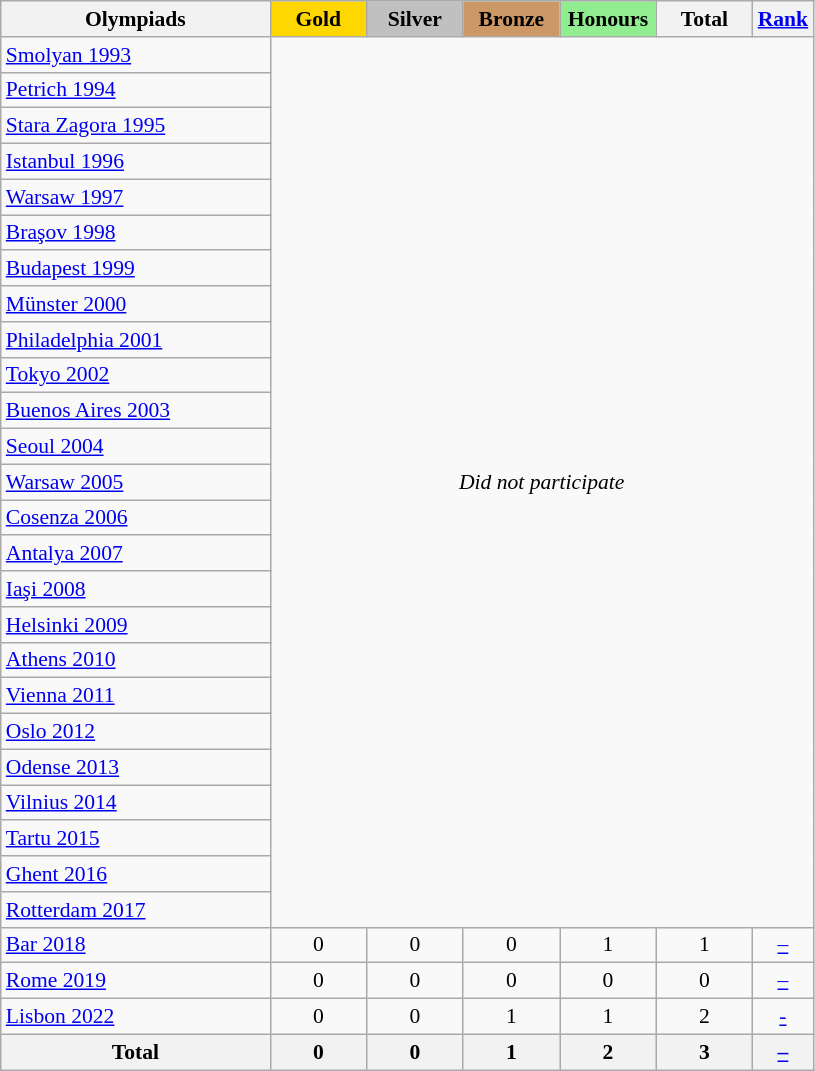<table class="wikitable" style="text-align:center; font-size:90%;">
<tr>
<th style="width:12em;">Olympiads</th>
<th style="width:4em; background:gold;">Gold</th>
<th style="width:4em; background:silver;">Silver</th>
<th style="width:4em; background:#cc9966;">Bronze</th>
<th style="width:4em; background:#90EE90;">Honours</th>
<th style="width:4em;">Total</th>
<th style="width:2em;"><a href='#'>Rank</a></th>
</tr>
<tr>
<td align=left> <a href='#'>Smolyan 1993</a></td>
<td align=center colspan=6 rowspan="25"><em>Did not participate</em></td>
</tr>
<tr>
<td align=left> <a href='#'>Petrich 1994</a></td>
</tr>
<tr>
<td align=left> <a href='#'>Stara Zagora 1995</a></td>
</tr>
<tr>
<td align=left> <a href='#'>Istanbul 1996</a></td>
</tr>
<tr>
<td align=left> <a href='#'>Warsaw 1997</a></td>
</tr>
<tr>
<td align=left> <a href='#'>Braşov 1998</a></td>
</tr>
<tr>
<td align=left> <a href='#'>Budapest 1999</a></td>
</tr>
<tr>
<td align=left> <a href='#'>Münster 2000</a></td>
</tr>
<tr>
<td align=left> <a href='#'>Philadelphia 2001</a></td>
</tr>
<tr>
<td align=left> <a href='#'>Tokyo 2002</a></td>
</tr>
<tr>
<td align=left> <a href='#'>Buenos Aires 2003</a></td>
</tr>
<tr>
<td align=left> <a href='#'>Seoul 2004</a></td>
</tr>
<tr>
<td align=left> <a href='#'>Warsaw 2005</a></td>
</tr>
<tr>
<td align=left> <a href='#'>Cosenza 2006</a></td>
</tr>
<tr>
<td align=left> <a href='#'>Antalya 2007</a></td>
</tr>
<tr>
<td align=left> <a href='#'>Iaşi 2008</a></td>
</tr>
<tr>
<td align=left> <a href='#'>Helsinki 2009</a></td>
</tr>
<tr>
<td align=left> <a href='#'>Athens 2010</a></td>
</tr>
<tr>
<td align=left> <a href='#'>Vienna 2011</a></td>
</tr>
<tr>
<td align=left> <a href='#'>Oslo 2012</a></td>
</tr>
<tr>
<td align=left> <a href='#'>Odense 2013</a></td>
</tr>
<tr>
<td align=left> <a href='#'>Vilnius 2014</a></td>
</tr>
<tr>
<td align=left> <a href='#'>Tartu 2015</a></td>
</tr>
<tr>
<td align=left> <a href='#'>Ghent 2016</a></td>
</tr>
<tr>
<td align=left> <a href='#'>Rotterdam 2017</a></td>
</tr>
<tr>
<td align=left> <a href='#'>Bar 2018</a></td>
<td>0</td>
<td>0</td>
<td>0</td>
<td>1</td>
<td>1</td>
<td><a href='#'>–</a></td>
</tr>
<tr>
<td align=left> <a href='#'>Rome 2019</a></td>
<td>0</td>
<td>0</td>
<td>0</td>
<td>0</td>
<td>0</td>
<td><a href='#'>–</a></td>
</tr>
<tr>
<td align=left> <a href='#'>Lisbon 2022</a></td>
<td>0</td>
<td>0</td>
<td>1</td>
<td>1</td>
<td>2</td>
<td><a href='#'>-</a></td>
</tr>
<tr>
<th colspan=1>Total</th>
<th>0</th>
<th>0</th>
<th>1</th>
<th>2</th>
<th>3</th>
<th><a href='#'>–</a></th>
</tr>
</table>
